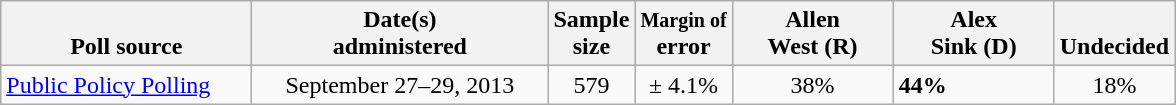<table class="wikitable">
<tr valign= bottom>
<th style="width:160px;">Poll source</th>
<th style="width:190px;">Date(s)<br>administered</th>
<th class=small>Sample<br>size</th>
<th><small>Margin of</small><br>error</th>
<th style="width:100px;">Allen<br>West (R)</th>
<th style="width:100px;">Alex<br> Sink (D)</th>
<th>Undecided</th>
</tr>
<tr>
<td><a href='#'>Public Policy Polling</a></td>
<td align=center>September 27–29, 2013</td>
<td align=center>579</td>
<td align=center>± 4.1%</td>
<td align=center>38%</td>
<td><strong>44%</strong></td>
<td align=center>18%</td>
</tr>
</table>
